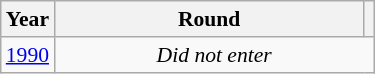<table class="wikitable" style="text-align: center; font-size:90%">
<tr>
<th>Year</th>
<th style="width:200px">Round</th>
<th></th>
</tr>
<tr>
<td><a href='#'>1990</a></td>
<td colspan="2"><em>Did not enter</em></td>
</tr>
</table>
